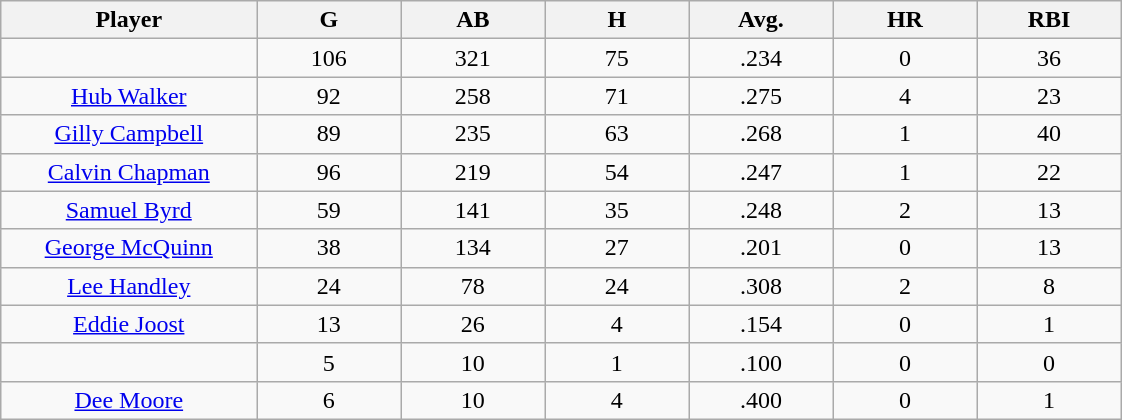<table class="wikitable sortable">
<tr>
<th bgcolor="#DDDDFF" width="16%">Player</th>
<th bgcolor="#DDDDFF" width="9%">G</th>
<th bgcolor="#DDDDFF" width="9%">AB</th>
<th bgcolor="#DDDDFF" width="9%">H</th>
<th bgcolor="#DDDDFF" width="9%">Avg.</th>
<th bgcolor="#DDDDFF" width="9%">HR</th>
<th bgcolor="#DDDDFF" width="9%">RBI</th>
</tr>
<tr align="center">
<td></td>
<td>106</td>
<td>321</td>
<td>75</td>
<td>.234</td>
<td>0</td>
<td>36</td>
</tr>
<tr align="center">
<td><a href='#'>Hub Walker</a></td>
<td>92</td>
<td>258</td>
<td>71</td>
<td>.275</td>
<td>4</td>
<td>23</td>
</tr>
<tr align="center">
<td><a href='#'>Gilly Campbell</a></td>
<td>89</td>
<td>235</td>
<td>63</td>
<td>.268</td>
<td>1</td>
<td>40</td>
</tr>
<tr align="center">
<td><a href='#'>Calvin Chapman</a></td>
<td>96</td>
<td>219</td>
<td>54</td>
<td>.247</td>
<td>1</td>
<td>22</td>
</tr>
<tr align="center">
<td><a href='#'>Samuel Byrd</a></td>
<td>59</td>
<td>141</td>
<td>35</td>
<td>.248</td>
<td>2</td>
<td>13</td>
</tr>
<tr align="center">
<td><a href='#'>George McQuinn</a></td>
<td>38</td>
<td>134</td>
<td>27</td>
<td>.201</td>
<td>0</td>
<td>13</td>
</tr>
<tr align="center">
<td><a href='#'>Lee Handley</a></td>
<td>24</td>
<td>78</td>
<td>24</td>
<td>.308</td>
<td>2</td>
<td>8</td>
</tr>
<tr align="center">
<td><a href='#'>Eddie Joost</a></td>
<td>13</td>
<td>26</td>
<td>4</td>
<td>.154</td>
<td>0</td>
<td>1</td>
</tr>
<tr align="center">
<td></td>
<td>5</td>
<td>10</td>
<td>1</td>
<td>.100</td>
<td>0</td>
<td>0</td>
</tr>
<tr align="center">
<td><a href='#'>Dee Moore</a></td>
<td>6</td>
<td>10</td>
<td>4</td>
<td>.400</td>
<td>0</td>
<td>1</td>
</tr>
</table>
